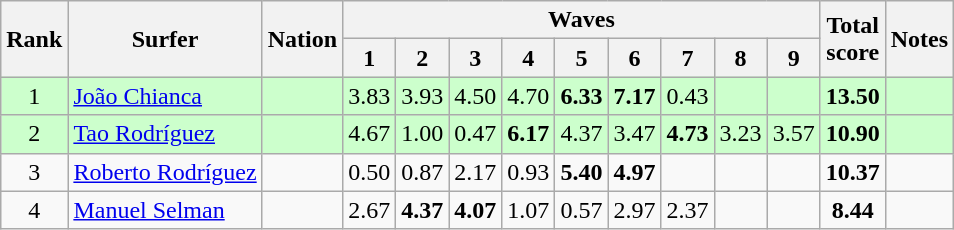<table class="wikitable sortable" style="text-align:center">
<tr>
<th rowspan=2>Rank</th>
<th rowspan=2>Surfer</th>
<th rowspan=2>Nation</th>
<th colspan=9>Waves</th>
<th rowspan=2>Total<br>score</th>
<th rowspan=2>Notes</th>
</tr>
<tr>
<th>1</th>
<th>2</th>
<th>3</th>
<th>4</th>
<th>5</th>
<th>6</th>
<th>7</th>
<th>8</th>
<th>9</th>
</tr>
<tr bgcolor=ccffcc>
<td>1</td>
<td align=left><a href='#'>João Chianca</a></td>
<td align=left></td>
<td>3.83</td>
<td>3.93</td>
<td>4.50</td>
<td>4.70</td>
<td><strong>6.33</strong></td>
<td><strong>7.17</strong></td>
<td>0.43</td>
<td></td>
<td></td>
<td><strong>13.50</strong></td>
<td></td>
</tr>
<tr bgcolor=ccffcc>
<td>2</td>
<td align=left><a href='#'>Tao Rodríguez</a></td>
<td align=left></td>
<td>4.67</td>
<td>1.00</td>
<td>0.47</td>
<td><strong>6.17</strong></td>
<td>4.37</td>
<td>3.47</td>
<td><strong>4.73</strong></td>
<td>3.23</td>
<td>3.57</td>
<td><strong>10.90</strong></td>
<td></td>
</tr>
<tr>
<td>3</td>
<td align=left><a href='#'>Roberto Rodríguez</a></td>
<td align=left></td>
<td>0.50</td>
<td>0.87</td>
<td>2.17</td>
<td>0.93</td>
<td><strong>5.40</strong></td>
<td><strong>4.97</strong></td>
<td></td>
<td></td>
<td></td>
<td><strong>10.37</strong></td>
<td></td>
</tr>
<tr>
<td>4</td>
<td align=left><a href='#'>Manuel Selman</a></td>
<td align=left></td>
<td>2.67</td>
<td><strong>4.37</strong></td>
<td><strong>4.07</strong></td>
<td>1.07</td>
<td>0.57</td>
<td>2.97</td>
<td>2.37</td>
<td></td>
<td></td>
<td><strong>8.44</strong></td>
<td></td>
</tr>
</table>
